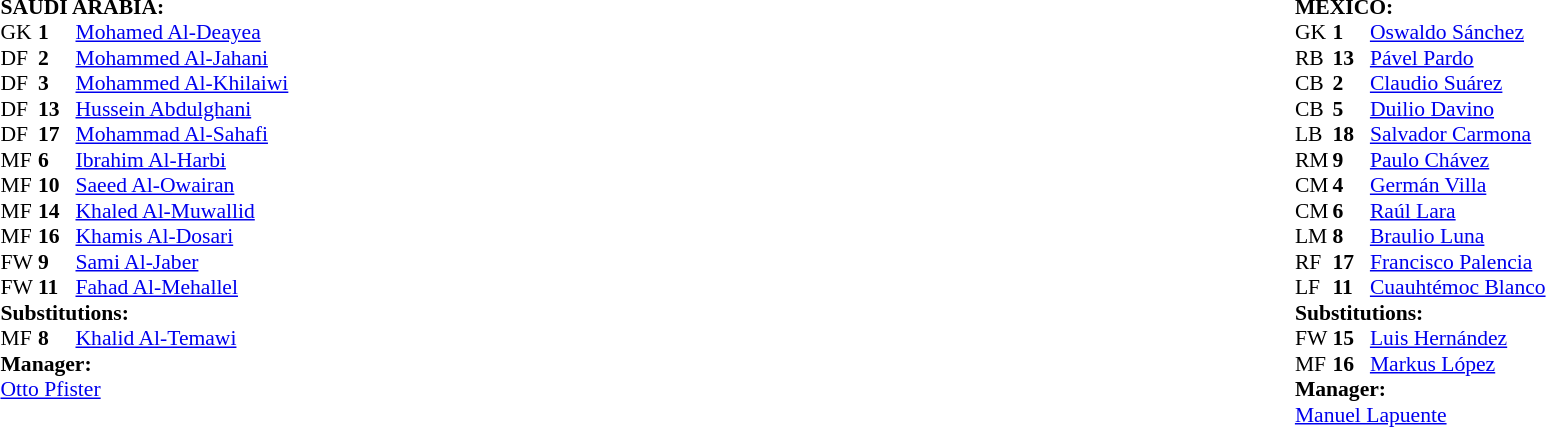<table width="100%">
<tr>
<td valign="top" width="50%"><br><table style="font-size: 90%" cellspacing="0" cellpadding="0">
<tr>
<td colspan=4><br><strong>SAUDI ARABIA:</strong></td>
</tr>
<tr>
<th width=25></th>
<th width=25></th>
</tr>
<tr>
<td>GK</td>
<td><strong>1</strong></td>
<td><a href='#'>Mohamed Al-Deayea</a></td>
</tr>
<tr>
<td>DF</td>
<td><strong>2</strong></td>
<td><a href='#'>Mohammed Al-Jahani</a></td>
</tr>
<tr>
<td>DF</td>
<td><strong>3</strong></td>
<td><a href='#'>Mohammed Al-Khilaiwi</a></td>
</tr>
<tr>
<td>DF</td>
<td><strong>13</strong></td>
<td><a href='#'>Hussein Abdulghani</a></td>
</tr>
<tr>
<td>DF</td>
<td><strong>17</strong></td>
<td><a href='#'>Mohammad Al-Sahafi</a></td>
</tr>
<tr>
<td>MF</td>
<td><strong>6</strong></td>
<td><a href='#'>Ibrahim Al-Harbi</a></td>
</tr>
<tr>
<td>MF</td>
<td><strong>10</strong></td>
<td><a href='#'>Saeed Al-Owairan</a></td>
<td></td>
<td></td>
</tr>
<tr>
<td>MF</td>
<td><strong>14</strong></td>
<td><a href='#'>Khaled Al-Muwallid</a></td>
<td></td>
</tr>
<tr>
<td>MF</td>
<td><strong>16</strong></td>
<td><a href='#'>Khamis Al-Dosari</a></td>
<td></td>
</tr>
<tr>
<td>FW</td>
<td><strong>9</strong></td>
<td><a href='#'>Sami Al-Jaber</a></td>
</tr>
<tr>
<td>FW</td>
<td><strong>11</strong></td>
<td><a href='#'>Fahad Al-Mehallel</a></td>
</tr>
<tr>
<td colspan=3><strong>Substitutions:</strong></td>
</tr>
<tr>
<td>MF</td>
<td><strong>8</strong></td>
<td><a href='#'>Khalid Al-Temawi</a></td>
<td></td>
<td></td>
</tr>
<tr>
<td colspan=3><strong>Manager:</strong></td>
</tr>
<tr>
<td colspan="4"> <a href='#'>Otto Pfister</a></td>
</tr>
</table>
</td>
<td valign="top"></td>
<td valign="top"></td>
<td valign="top" width="50%"><br><table style="font-size: 90%" cellspacing="0" cellpadding="0" align="center">
<tr>
<td colspan=4><br><strong>MEXICO:</strong></td>
</tr>
<tr>
<th width=25></th>
<th width=25></th>
</tr>
<tr>
<td>GK</td>
<td><strong>1</strong></td>
<td><a href='#'>Oswaldo Sánchez</a></td>
</tr>
<tr>
<td>RB</td>
<td><strong>13</strong></td>
<td><a href='#'>Pável Pardo</a></td>
</tr>
<tr>
<td>CB</td>
<td><strong>2</strong></td>
<td><a href='#'>Claudio Suárez</a></td>
</tr>
<tr>
<td>CB</td>
<td><strong>5</strong></td>
<td><a href='#'>Duilio Davino</a></td>
<td></td>
</tr>
<tr>
<td>LB</td>
<td><strong>18</strong></td>
<td><a href='#'>Salvador Carmona</a></td>
</tr>
<tr>
<td>RM</td>
<td><strong>9</strong></td>
<td><a href='#'>Paulo Chávez</a></td>
</tr>
<tr>
<td>CM</td>
<td><strong>4</strong></td>
<td><a href='#'>Germán Villa</a></td>
<td></td>
</tr>
<tr>
<td>CM</td>
<td><strong>6</strong></td>
<td><a href='#'>Raúl Lara</a></td>
<td></td>
<td></td>
</tr>
<tr>
<td>LM</td>
<td><strong>8</strong></td>
<td><a href='#'>Braulio Luna</a></td>
<td></td>
<td></td>
</tr>
<tr>
<td>RF</td>
<td><strong>17</strong></td>
<td><a href='#'>Francisco Palencia</a></td>
</tr>
<tr>
<td>LF</td>
<td><strong>11</strong></td>
<td><a href='#'>Cuauhtémoc Blanco</a></td>
</tr>
<tr>
<td colspan=3><strong>Substitutions:</strong></td>
</tr>
<tr>
<td>FW</td>
<td><strong>15</strong></td>
<td><a href='#'>Luis Hernández</a></td>
<td></td>
<td></td>
</tr>
<tr>
<td>MF</td>
<td><strong>16</strong></td>
<td><a href='#'>Markus López</a></td>
<td></td>
<td></td>
</tr>
<tr>
<td colspan=3><strong>Manager:</strong></td>
</tr>
<tr>
<td colspan=3><a href='#'>Manuel Lapuente</a></td>
</tr>
</table>
</td>
</tr>
</table>
